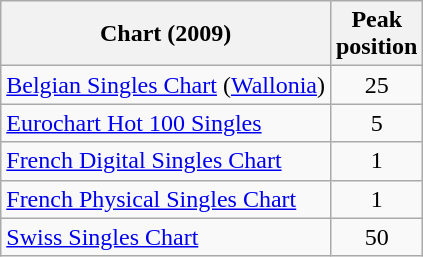<table class="wikitable sortable">
<tr>
<th>Chart (2009)</th>
<th>Peak<br>position</th>
</tr>
<tr>
<td><a href='#'>Belgian Singles Chart</a> (<a href='#'>Wallonia</a>)</td>
<td align="center">25</td>
</tr>
<tr>
<td><a href='#'>Eurochart Hot 100 Singles</a></td>
<td align="center">5</td>
</tr>
<tr>
<td><a href='#'>French Digital Singles Chart</a></td>
<td align="center">1</td>
</tr>
<tr>
<td><a href='#'>French Physical Singles Chart</a></td>
<td align="center">1</td>
</tr>
<tr>
<td><a href='#'>Swiss Singles Chart</a></td>
<td align="center">50</td>
</tr>
</table>
